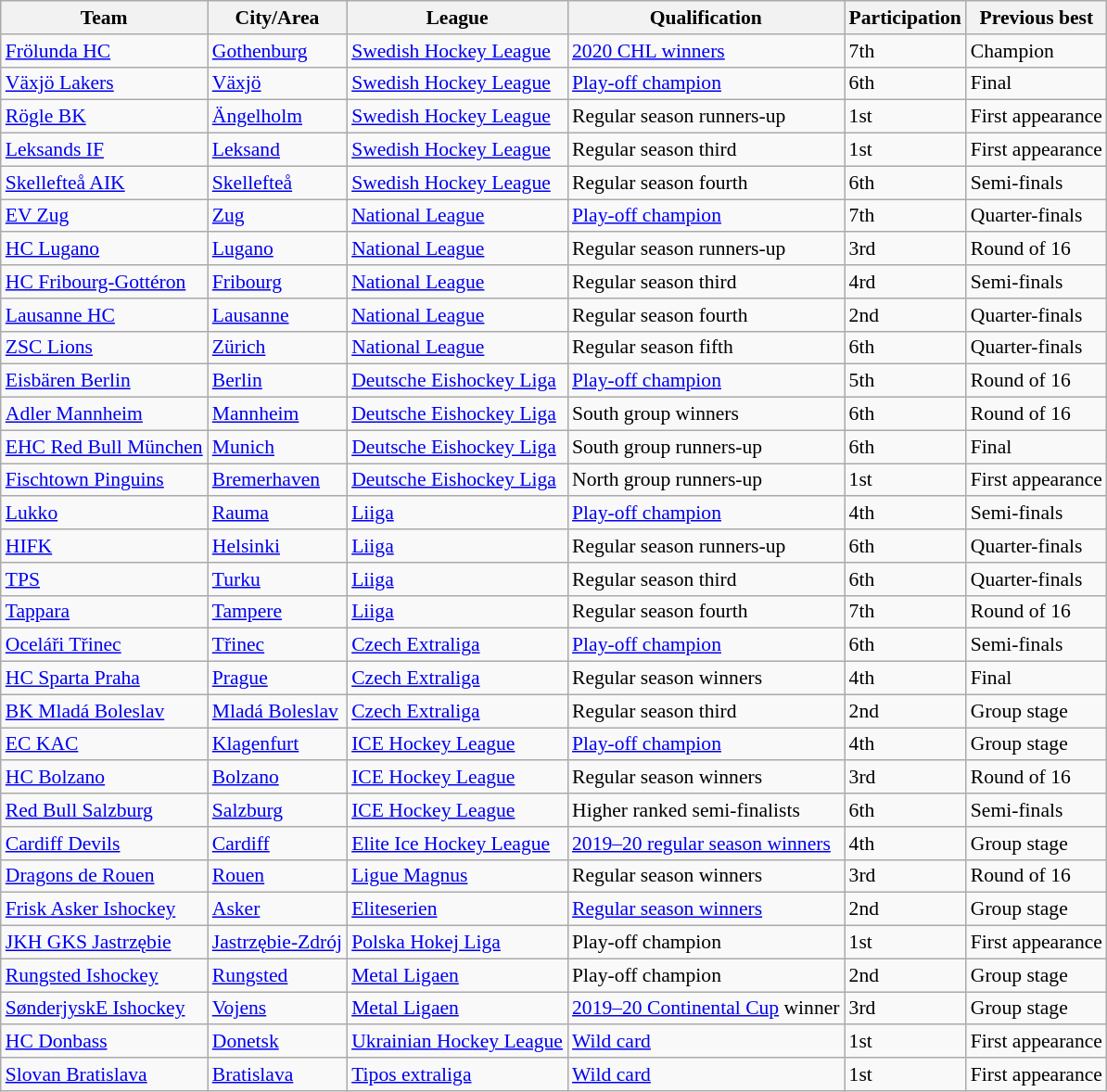<table class="wikitable sortable" style="text-align:left; font-size: 90%;">
<tr>
<th>Team</th>
<th>City/Area</th>
<th>League</th>
<th>Qualification</th>
<th>Participation</th>
<th>Previous best</th>
</tr>
<tr>
<td> <a href='#'>Frölunda HC</a></td>
<td><a href='#'>Gothenburg</a></td>
<td><a href='#'>Swedish Hockey League</a></td>
<td><a href='#'>2020 CHL winners</a></td>
<td>7th</td>
<td data-sort-value="1">Champion</td>
</tr>
<tr>
<td> <a href='#'>Växjö Lakers</a></td>
<td><a href='#'>Växjö</a></td>
<td><a href='#'>Swedish Hockey League</a></td>
<td><a href='#'>Play-off champion</a></td>
<td>6th</td>
<td data-sort-value="2">Final</td>
</tr>
<tr>
<td> <a href='#'>Rögle BK</a></td>
<td><a href='#'>Ängelholm</a></td>
<td><a href='#'>Swedish Hockey League</a></td>
<td>Regular season runners-up</td>
<td>1st</td>
<td data-sort-value="8">First appearance</td>
</tr>
<tr>
<td> <a href='#'>Leksands IF</a></td>
<td><a href='#'>Leksand</a></td>
<td><a href='#'>Swedish Hockey League</a></td>
<td>Regular season third</td>
<td>1st</td>
<td data-sort-value="8">First appearance</td>
</tr>
<tr>
<td> <a href='#'>Skellefteå AIK</a></td>
<td><a href='#'>Skellefteå</a></td>
<td><a href='#'>Swedish Hockey League</a></td>
<td>Regular season fourth</td>
<td>6th</td>
<td data-sort-value="3">Semi-finals</td>
</tr>
<tr>
<td> <a href='#'>EV Zug</a></td>
<td><a href='#'>Zug</a></td>
<td><a href='#'>National League</a></td>
<td><a href='#'>Play-off champion</a></td>
<td>7th</td>
<td data-sort-value="4">Quarter-finals</td>
</tr>
<tr>
<td> <a href='#'>HC Lugano</a></td>
<td><a href='#'>Lugano</a></td>
<td><a href='#'>National League</a></td>
<td>Regular season runners-up</td>
<td>3rd</td>
<td data-sort-value="5">Round of 16</td>
</tr>
<tr>
<td> <a href='#'>HC Fribourg-Gottéron</a></td>
<td><a href='#'>Fribourg</a></td>
<td><a href='#'>National League</a></td>
<td>Regular season third</td>
<td>4rd</td>
<td data-sort-value="3">Semi-finals</td>
</tr>
<tr>
<td> <a href='#'>Lausanne HC</a></td>
<td><a href='#'>Lausanne</a></td>
<td><a href='#'>National League</a></td>
<td>Regular season fourth</td>
<td>2nd</td>
<td data-sort-value="4">Quarter-finals</td>
</tr>
<tr>
<td> <a href='#'>ZSC Lions</a></td>
<td><a href='#'>Zürich</a></td>
<td><a href='#'>National League</a></td>
<td>Regular season fifth</td>
<td>6th</td>
<td data-sort-value="4">Quarter-finals</td>
</tr>
<tr>
<td> <a href='#'>Eisbären Berlin</a></td>
<td><a href='#'>Berlin</a></td>
<td><a href='#'>Deutsche Eishockey Liga</a></td>
<td><a href='#'>Play-off champion</a></td>
<td>5th</td>
<td data-sort-value="5">Round of 16</td>
</tr>
<tr>
<td> <a href='#'>Adler Mannheim</a></td>
<td><a href='#'>Mannheim</a></td>
<td><a href='#'>Deutsche Eishockey Liga</a></td>
<td>South group winners</td>
<td>6th</td>
<td data-sort-value="5">Round of 16</td>
</tr>
<tr>
<td> <a href='#'>EHC Red Bull München</a></td>
<td><a href='#'>Munich</a></td>
<td><a href='#'>Deutsche Eishockey Liga</a></td>
<td>South group runners-up</td>
<td>6th</td>
<td data-sort-value="2">Final</td>
</tr>
<tr>
<td> <a href='#'>Fischtown Pinguins</a></td>
<td><a href='#'>Bremerhaven</a></td>
<td><a href='#'>Deutsche Eishockey Liga</a></td>
<td>North group runners-up</td>
<td>1st</td>
<td data-sort-value="8">First appearance</td>
</tr>
<tr>
<td> <a href='#'>Lukko</a></td>
<td><a href='#'>Rauma</a></td>
<td><a href='#'>Liiga</a></td>
<td><a href='#'>Play-off champion</a></td>
<td>4th</td>
<td data-sort-value="3">Semi-finals</td>
</tr>
<tr>
<td> <a href='#'>HIFK</a></td>
<td><a href='#'>Helsinki</a></td>
<td><a href='#'>Liiga</a></td>
<td>Regular season runners-up</td>
<td>6th</td>
<td data-sort-value="4">Quarter-finals</td>
</tr>
<tr>
<td> <a href='#'>TPS</a></td>
<td><a href='#'>Turku</a></td>
<td><a href='#'>Liiga</a></td>
<td>Regular season third</td>
<td>6th</td>
<td data-sort-value="4">Quarter-finals</td>
</tr>
<tr>
<td> <a href='#'>Tappara</a></td>
<td><a href='#'>Tampere</a></td>
<td><a href='#'>Liiga</a></td>
<td>Regular season fourth</td>
<td>7th</td>
<td data-sort-value="5">Round of 16</td>
</tr>
<tr>
<td> <a href='#'>Oceláři Třinec</a></td>
<td><a href='#'>Třinec</a></td>
<td><a href='#'>Czech Extraliga</a></td>
<td><a href='#'>Play-off champion</a></td>
<td>6th</td>
<td data-sort-value="3">Semi-finals</td>
</tr>
<tr>
<td> <a href='#'>HC Sparta Praha</a></td>
<td><a href='#'>Prague</a></td>
<td><a href='#'>Czech Extraliga</a></td>
<td>Regular season winners</td>
<td>4th</td>
<td data-sort-value="2">Final</td>
</tr>
<tr>
<td> <a href='#'>BK Mladá Boleslav</a></td>
<td><a href='#'>Mladá Boleslav</a></td>
<td><a href='#'>Czech Extraliga</a></td>
<td>Regular season third</td>
<td>2nd</td>
<td data-sort-value="7">Group stage</td>
</tr>
<tr>
<td> <a href='#'>EC KAC</a></td>
<td><a href='#'>Klagenfurt</a></td>
<td><a href='#'>ICE Hockey League</a></td>
<td><a href='#'>Play-off champion</a></td>
<td>4th</td>
<td data-sort-value="7">Group stage</td>
</tr>
<tr>
<td> <a href='#'>HC Bolzano</a></td>
<td><a href='#'>Bolzano</a></td>
<td><a href='#'>ICE Hockey League</a></td>
<td>Regular season winners</td>
<td>3rd</td>
<td data-sort-value="5">Round of 16</td>
</tr>
<tr>
<td> <a href='#'>Red Bull Salzburg</a></td>
<td><a href='#'>Salzburg</a></td>
<td><a href='#'>ICE Hockey League</a></td>
<td>Higher ranked semi-finalists</td>
<td>6th</td>
<td data-sort-value="3">Semi-finals</td>
</tr>
<tr>
<td> <a href='#'>Cardiff Devils</a></td>
<td><a href='#'>Cardiff</a></td>
<td><a href='#'>Elite Ice Hockey League</a></td>
<td><a href='#'>2019–20 regular season winners</a></td>
<td>4th</td>
<td data-sort-value="7">Group stage</td>
</tr>
<tr>
<td> <a href='#'>Dragons de Rouen</a></td>
<td><a href='#'>Rouen</a></td>
<td><a href='#'>Ligue Magnus</a></td>
<td>Regular season winners</td>
<td>3rd</td>
<td data-sort-value="7">Round of 16</td>
</tr>
<tr>
<td> <a href='#'>Frisk Asker Ishockey</a></td>
<td><a href='#'>Asker</a></td>
<td><a href='#'>Eliteserien</a></td>
<td><a href='#'>Regular season winners</a></td>
<td>2nd</td>
<td data-sort-value="7">Group stage</td>
</tr>
<tr>
<td> <a href='#'>JKH GKS Jastrzębie</a></td>
<td><a href='#'>Jastrzębie-Zdrój</a></td>
<td><a href='#'>Polska Hokej Liga</a></td>
<td>Play-off champion</td>
<td>1st</td>
<td data-sort-value="8">First appearance</td>
</tr>
<tr>
<td> <a href='#'>Rungsted Ishockey</a></td>
<td><a href='#'>Rungsted</a></td>
<td><a href='#'>Metal Ligaen</a></td>
<td>Play-off champion</td>
<td>2nd</td>
<td data-sort-value="7">Group stage</td>
</tr>
<tr>
<td> <a href='#'>SønderjyskE Ishockey</a></td>
<td><a href='#'>Vojens</a></td>
<td><a href='#'>Metal Ligaen</a></td>
<td><a href='#'>2019–20 Continental Cup</a> winner</td>
<td>3rd</td>
<td data-sort-value="7">Group stage</td>
</tr>
<tr>
<td> <a href='#'>HC Donbass</a></td>
<td><a href='#'>Donetsk</a></td>
<td><a href='#'>Ukrainian Hockey League</a></td>
<td><a href='#'>Wild card</a></td>
<td>1st</td>
<td data-sort-value="8">First appearance</td>
</tr>
<tr>
<td> <a href='#'>Slovan Bratislava</a></td>
<td><a href='#'>Bratislava</a></td>
<td><a href='#'>Tipos extraliga</a></td>
<td><a href='#'>Wild card</a></td>
<td>1st</td>
<td data-sort-value="8">First appearance</td>
</tr>
</table>
